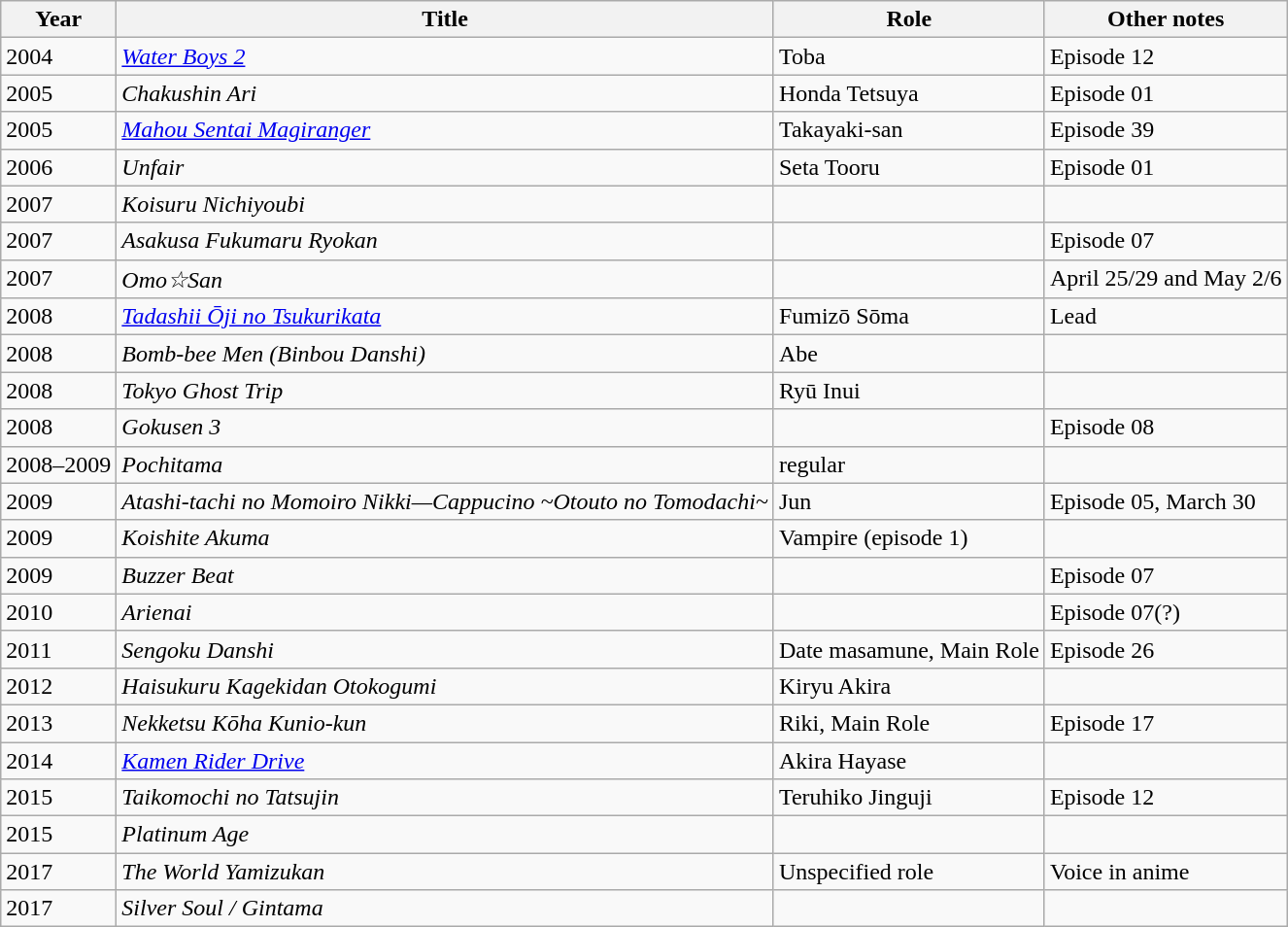<table class="wikitable">
<tr>
<th>Year</th>
<th>Title</th>
<th>Role</th>
<th>Other notes</th>
</tr>
<tr>
<td>2004</td>
<td><em><a href='#'>Water Boys 2</a></em></td>
<td>Toba</td>
<td>Episode 12</td>
</tr>
<tr>
<td>2005</td>
<td><em>Chakushin Ari</em></td>
<td>Honda Tetsuya</td>
<td>Episode 01</td>
</tr>
<tr>
<td>2005</td>
<td><em><a href='#'>Mahou Sentai Magiranger</a></em></td>
<td>Takayaki-san</td>
<td>Episode 39</td>
</tr>
<tr>
<td>2006</td>
<td><em>Unfair</em></td>
<td>Seta Tooru</td>
<td>Episode 01</td>
</tr>
<tr>
<td>2007</td>
<td><em>Koisuru Nichiyoubi</em></td>
<td></td>
<td></td>
</tr>
<tr>
<td>2007</td>
<td><em>Asakusa Fukumaru Ryokan</em></td>
<td></td>
<td>Episode 07</td>
</tr>
<tr>
<td>2007</td>
<td><em>Omo☆San</em></td>
<td></td>
<td>April 25/29 and May 2/6</td>
</tr>
<tr>
<td>2008</td>
<td><em><a href='#'>Tadashii Ōji no Tsukurikata</a></em></td>
<td>Fumizō Sōma</td>
<td>Lead</td>
</tr>
<tr>
<td>2008</td>
<td><em>Bomb-bee Men (Binbou Danshi)</em></td>
<td>Abe</td>
<td></td>
</tr>
<tr>
<td>2008</td>
<td><em>Tokyo Ghost Trip</em></td>
<td>Ryū Inui</td>
<td></td>
</tr>
<tr>
<td>2008</td>
<td><em>Gokusen 3</em></td>
<td></td>
<td>Episode 08</td>
</tr>
<tr>
<td>2008–2009</td>
<td><em>Pochitama</em></td>
<td>regular</td>
<td></td>
</tr>
<tr>
<td>2009</td>
<td><em>Atashi-tachi no Momoiro Nikki—Cappucino ~Otouto no Tomodachi~</em></td>
<td>Jun</td>
<td>Episode 05, March 30</td>
</tr>
<tr>
<td>2009</td>
<td><em>Koishite Akuma</em></td>
<td>Vampire (episode 1)</td>
<td></td>
</tr>
<tr>
<td>2009</td>
<td><em>Buzzer Beat</em></td>
<td></td>
<td>Episode 07</td>
</tr>
<tr>
<td>2010</td>
<td><em>Arienai</em></td>
<td></td>
<td>Episode 07(?)</td>
</tr>
<tr>
<td>2011</td>
<td><em>Sengoku Danshi</em></td>
<td>Date masamune, Main Role</td>
<td>Episode 26</td>
</tr>
<tr>
<td>2012</td>
<td><em>Haisukuru Kagekidan Otokogumi</em></td>
<td>Kiryu Akira</td>
<td></td>
</tr>
<tr>
<td>2013</td>
<td><em>Nekketsu Kōha Kunio-kun</em></td>
<td>Riki, Main Role</td>
<td>Episode 17</td>
</tr>
<tr>
<td>2014</td>
<td><em><a href='#'>Kamen Rider Drive</a></em></td>
<td>Akira Hayase</td>
<td></td>
</tr>
<tr>
<td>2015</td>
<td><em>Taikomochi no Tatsujin</em></td>
<td>Teruhiko Jinguji</td>
<td>Episode 12</td>
</tr>
<tr>
<td>2015</td>
<td><em>Platinum Age</em></td>
<td></td>
<td></td>
</tr>
<tr>
<td>2017</td>
<td><em>The World Yamizukan</em></td>
<td>Unspecified role</td>
<td>Voice in anime</td>
</tr>
<tr>
<td>2017</td>
<td><em>Silver Soul / Gintama</em></td>
<td></td>
<td></td>
</tr>
</table>
